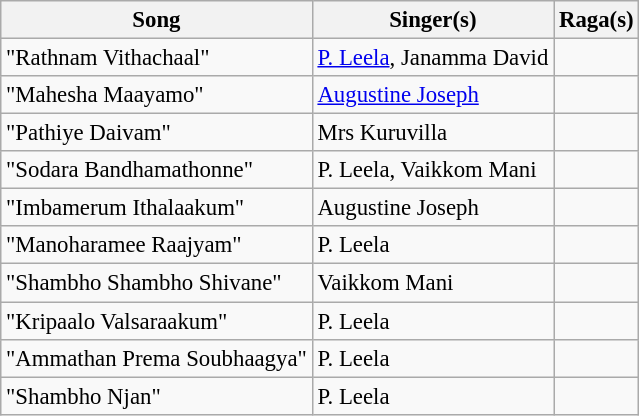<table class="wikitable tracklist" style="font-size:95%;">
<tr>
<th>Song</th>
<th>Singer(s)</th>
<th>Raga(s)</th>
</tr>
<tr>
<td>"Rathnam Vithachaal"</td>
<td><a href='#'>P. Leela</a>, Janamma David</td>
<td></td>
</tr>
<tr>
<td>"Mahesha Maayamo"</td>
<td><a href='#'>Augustine Joseph</a></td>
<td></td>
</tr>
<tr>
<td>"Pathiye Daivam"</td>
<td>Mrs Kuruvilla</td>
<td></td>
</tr>
<tr>
<td>"Sodara Bandhamathonne"</td>
<td>P. Leela, Vaikkom Mani</td>
<td></td>
</tr>
<tr>
<td>"Imbamerum Ithalaakum"</td>
<td>Augustine Joseph</td>
<td></td>
</tr>
<tr>
<td>"Manoharamee Raajyam"</td>
<td>P. Leela</td>
<td></td>
</tr>
<tr>
<td>"Shambho Shambho Shivane"</td>
<td>Vaikkom Mani</td>
<td></td>
</tr>
<tr>
<td>"Kripaalo Valsaraakum"</td>
<td>P. Leela</td>
<td></td>
</tr>
<tr>
<td>"Ammathan Prema Soubhaagya"</td>
<td>P. Leela</td>
<td></td>
</tr>
<tr>
<td>"Shambho Njan"</td>
<td>P. Leela</td>
<td></td>
</tr>
</table>
